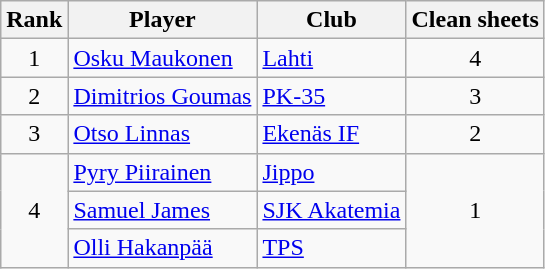<table class="wikitable" style="text-align:center;">
<tr>
<th>Rank</th>
<th>Player</th>
<th>Club</th>
<th>Clean sheets</th>
</tr>
<tr>
<td>1</td>
<td align="left"> <a href='#'>Osku Maukonen</a></td>
<td align="left"><a href='#'>Lahti</a></td>
<td>4</td>
</tr>
<tr>
<td>2</td>
<td align="left"> <a href='#'>Dimitrios Goumas</a></td>
<td align="left"><a href='#'>PK-35</a></td>
<td>3</td>
</tr>
<tr>
<td>3</td>
<td align="left"> <a href='#'>Otso Linnas</a></td>
<td align="left"><a href='#'>Ekenäs IF</a></td>
<td>2</td>
</tr>
<tr>
<td rowspan=3>4</td>
<td align="left"> <a href='#'>Pyry Piirainen</a></td>
<td align="left"><a href='#'>Jippo</a></td>
<td rowspan=3>1</td>
</tr>
<tr>
<td align="left"> <a href='#'>Samuel James</a></td>
<td align="left"><a href='#'>SJK Akatemia</a></td>
</tr>
<tr>
<td align="left"> <a href='#'>Olli Hakanpää</a></td>
<td align="left"><a href='#'>TPS</a></td>
</tr>
</table>
